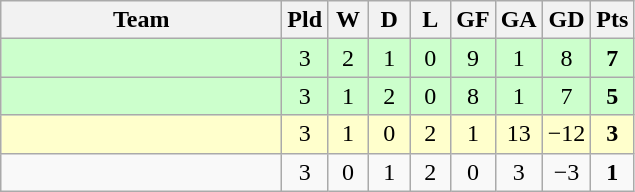<table class="wikitable" style="text-align:center;">
<tr>
<th width=180>Team</th>
<th width=20>Pld</th>
<th width=20>W</th>
<th width=20>D</th>
<th width=20>L</th>
<th width=20>GF</th>
<th width=20>GA</th>
<th width=20>GD</th>
<th width=20>Pts</th>
</tr>
<tr bgcolor="ccffcc">
<td align="left"><em></em></td>
<td>3</td>
<td>2</td>
<td>1</td>
<td>0</td>
<td>9</td>
<td>1</td>
<td>8</td>
<td><strong>7</strong></td>
</tr>
<tr bgcolor="ccffcc">
<td align="left"></td>
<td>3</td>
<td>1</td>
<td>2</td>
<td>0</td>
<td>8</td>
<td>1</td>
<td>7</td>
<td><strong>5</strong></td>
</tr>
<tr bgcolor="ffffcc">
<td align="left"></td>
<td>3</td>
<td>1</td>
<td>0</td>
<td>2</td>
<td>1</td>
<td>13</td>
<td>−12</td>
<td><strong>3</strong></td>
</tr>
<tr>
<td align="left"></td>
<td>3</td>
<td>0</td>
<td>1</td>
<td>2</td>
<td>0</td>
<td>3</td>
<td>−3</td>
<td><strong>1</strong></td>
</tr>
</table>
